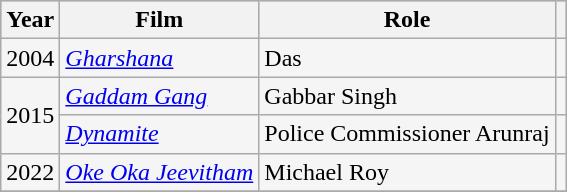<table class="wikitable sortable" style="background:#f5f5f5;">
<tr style="background:#B0C4DE;">
<th>Year</th>
<th>Film</th>
<th>Role</th>
<th scope="col" class="unsortable"></th>
</tr>
<tr>
<td>2004</td>
<td><em><a href='#'>Gharshana</a></em></td>
<td>Das</td>
<td></td>
</tr>
<tr>
<td rowspan="2">2015</td>
<td><em><a href='#'>Gaddam Gang</a></em></td>
<td>Gabbar Singh</td>
<td></td>
</tr>
<tr>
<td><em><a href='#'>Dynamite</a></em></td>
<td>Police Commissioner Arunraj</td>
<td></td>
</tr>
<tr>
<td>2022</td>
<td><em><a href='#'>Oke Oka Jeevitham</a></em></td>
<td>Michael Roy</td>
<td></td>
</tr>
<tr>
</tr>
</table>
